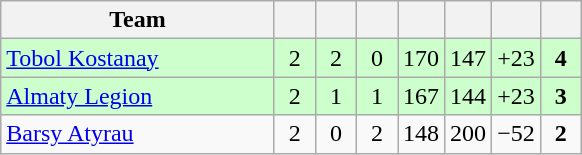<table class="wikitable" style="text-align:center;">
<tr>
<th width=175>Team</th>
<th width=20></th>
<th width=20></th>
<th width=20></th>
<th width=20></th>
<th width=20></th>
<th width=20></th>
<th width=20></th>
</tr>
<tr bgcolor=ccffcc>
<td align="left"><a href='#'>Tobol Kostanay</a></td>
<td>2</td>
<td>2</td>
<td>0</td>
<td>170</td>
<td>147</td>
<td>+23</td>
<td><strong>4</strong></td>
</tr>
<tr bgcolor=ccffcc>
<td align="left"><a href='#'>Almaty Legion</a></td>
<td>2</td>
<td>1</td>
<td>1</td>
<td>167</td>
<td>144</td>
<td>+23</td>
<td><strong>3</strong></td>
</tr>
<tr>
<td align="left"><a href='#'>Barsy Atyrau</a></td>
<td>2</td>
<td>0</td>
<td>2</td>
<td>148</td>
<td>200</td>
<td>−52</td>
<td><strong>2</strong></td>
</tr>
</table>
